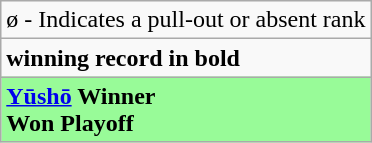<table class="wikitable">
<tr>
<td>ø - Indicates a pull-out or absent rank</td>
</tr>
<tr>
<td><strong>winning record in bold</strong></td>
</tr>
<tr>
<td style="background: PaleGreen;"><strong><a href='#'>Yūshō</a> Winner</strong><br><strong>Won Playoff</strong></td>
</tr>
</table>
